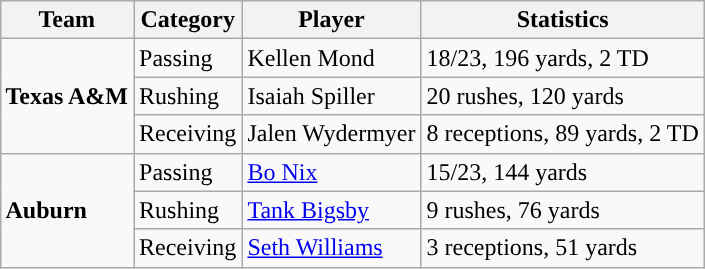<table class="wikitable" style="float: right;">
<tr>
<th>Team</th>
<th>Category</th>
<th>Player</th>
<th>Statistics</th>
</tr>
<tr>
<td rowspan=3><strong>Texas A&M</strong></td>
<td>Passing</td>
<td>Kellen Mond</td>
<td>18/23, 196 yards, 2 TD</td>
</tr>
<tr>
<td>Rushing</td>
<td>Isaiah Spiller</td>
<td>20 rushes, 120 yards</td>
</tr>
<tr>
<td>Receiving</td>
<td>Jalen Wydermyer</td>
<td>8 receptions, 89 yards, 2 TD</td>
</tr>
<tr>
<td rowspan=3><strong>Auburn</strong></td>
<td>Passing</td>
<td><a href='#'>Bo Nix</a></td>
<td>15/23, 144 yards</td>
</tr>
<tr>
<td>Rushing</td>
<td><a href='#'>Tank Bigsby</a></td>
<td>9 rushes, 76 yards</td>
</tr>
<tr>
<td>Receiving</td>
<td><a href='#'>Seth Williams</a></td>
<td>3 receptions, 51 yards</td>
</tr>
</table>
